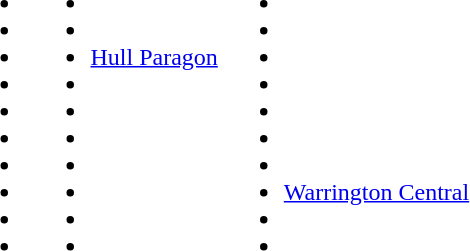<table>
<tr>
<td valign="top"><br><ul><li></li><li></li><li></li><li></li><li></li><li></li><li></li><li></li><li></li><li></li></ul></td>
<td valign="top"><br><ul><li></li><li></li><li><a href='#'>Hull Paragon</a></li><li></li><li></li><li></li><li></li><li></li><li></li><li></li></ul></td>
<td valign="top"><br><ul><li></li><li></li><li></li><li></li><li></li><li></li><li></li><li><a href='#'>Warrington Central</a></li><li></li><li></li></ul></td>
</tr>
</table>
